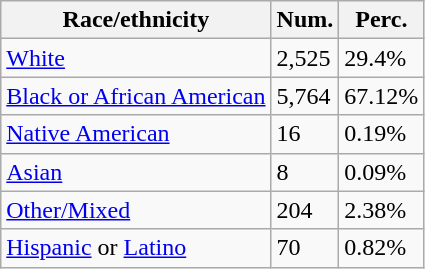<table class="wikitable">
<tr>
<th>Race/ethnicity</th>
<th>Num.</th>
<th>Perc.</th>
</tr>
<tr>
<td><a href='#'>White</a></td>
<td>2,525</td>
<td>29.4%</td>
</tr>
<tr>
<td><a href='#'>Black or African American</a></td>
<td>5,764</td>
<td>67.12%</td>
</tr>
<tr>
<td><a href='#'>Native American</a></td>
<td>16</td>
<td>0.19%</td>
</tr>
<tr>
<td><a href='#'>Asian</a></td>
<td>8</td>
<td>0.09%</td>
</tr>
<tr>
<td><a href='#'>Other/Mixed</a></td>
<td>204</td>
<td>2.38%</td>
</tr>
<tr>
<td><a href='#'>Hispanic</a> or <a href='#'>Latino</a></td>
<td>70</td>
<td>0.82%</td>
</tr>
</table>
